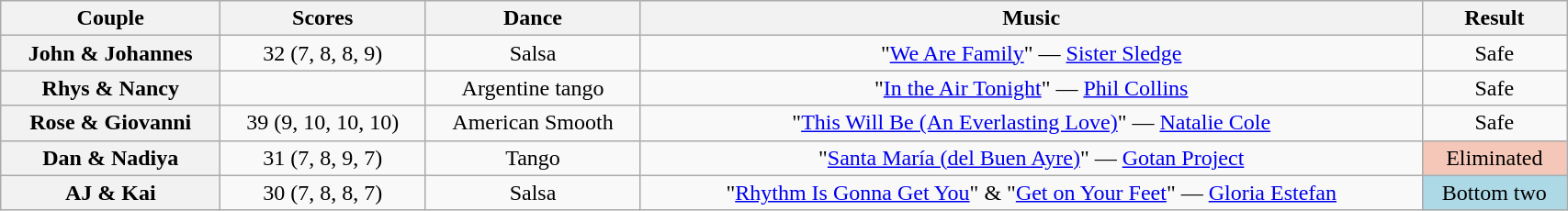<table class="wikitable sortable" style="text-align:center; width: 90%">
<tr>
<th scope="col">Couple</th>
<th scope="col">Scores</th>
<th scope="col" class="unsortable">Dance</th>
<th scope="col" class="unsortable">Music</th>
<th scope="col" class="unsortable">Result</th>
</tr>
<tr>
<th scope="row">John & Johannes</th>
<td>32 (7, 8, 8, 9)</td>
<td>Salsa</td>
<td>"<a href='#'>We Are Family</a>" — <a href='#'>Sister Sledge</a></td>
<td>Safe</td>
</tr>
<tr>
<th scope="row">Rhys & Nancy</th>
<td></td>
<td>Argentine tango</td>
<td>"<a href='#'>In the Air Tonight</a>" — <a href='#'>Phil Collins</a></td>
<td>Safe</td>
</tr>
<tr>
<th scope="row">Rose & Giovanni</th>
<td>39 (9, 10, 10, 10)</td>
<td>American Smooth</td>
<td>"<a href='#'>This Will Be (An Everlasting Love)</a>" — <a href='#'>Natalie Cole</a></td>
<td>Safe</td>
</tr>
<tr>
<th scope="row">Dan & Nadiya</th>
<td>31 (7, 8, 9, 7)</td>
<td>Tango</td>
<td>"<a href='#'>Santa María (del Buen Ayre)</a>" — <a href='#'>Gotan Project</a></td>
<td bgcolor="f4c7b8">Eliminated</td>
</tr>
<tr>
<th scope="row">AJ & Kai</th>
<td>30 (7, 8, 8, 7)</td>
<td>Salsa</td>
<td>"<a href='#'>Rhythm Is Gonna Get You</a>" & "<a href='#'>Get on Your Feet</a>" — <a href='#'>Gloria Estefan</a></td>
<td bgcolor="lightblue">Bottom two</td>
</tr>
</table>
